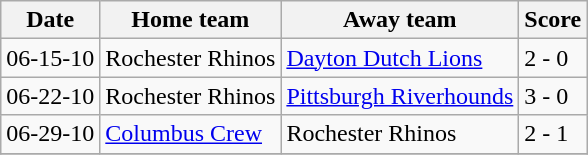<table class="wikitable" border="1">
<tr>
<th>Date</th>
<th>Home team</th>
<th>Away team</th>
<th>Score</th>
</tr>
<tr>
<td>06-15-10</td>
<td>Rochester Rhinos</td>
<td><a href='#'>Dayton Dutch Lions</a></td>
<td>2 - 0</td>
</tr>
<tr>
<td>06-22-10</td>
<td>Rochester Rhinos</td>
<td><a href='#'>Pittsburgh Riverhounds</a></td>
<td>3 - 0</td>
</tr>
<tr>
<td>06-29-10</td>
<td><a href='#'>Columbus Crew</a></td>
<td>Rochester Rhinos</td>
<td>2 - 1</td>
</tr>
<tr>
</tr>
</table>
